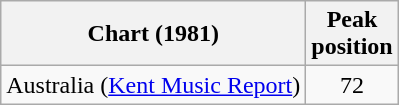<table class="wikitable">
<tr>
<th>Chart (1981)</th>
<th>Peak<br>position</th>
</tr>
<tr>
<td>Australia (<a href='#'>Kent Music Report</a>)</td>
<td style="text-align:center;">72</td>
</tr>
</table>
